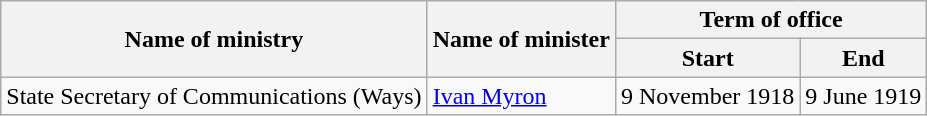<table class="wikitable">
<tr>
<th rowspan="2">Name of ministry</th>
<th rowspan="2">Name of minister</th>
<th colspan="2">Term of office</th>
</tr>
<tr>
<th>Start</th>
<th>End</th>
</tr>
<tr>
<td>State Secretary of Communications (Ways)</td>
<td><a href='#'>Ivan Myron</a></td>
<td>9 November 1918</td>
<td>9 June 1919</td>
</tr>
</table>
